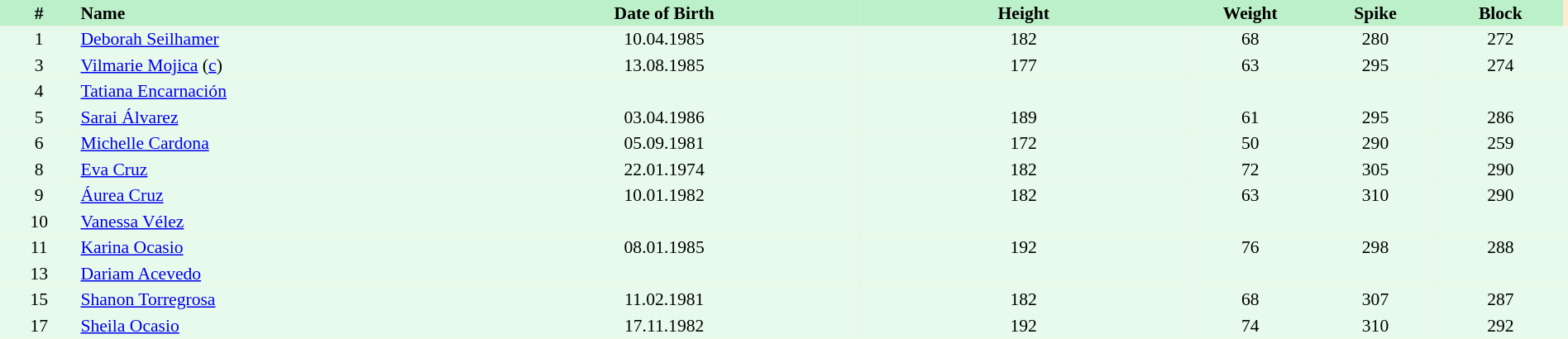<table border=0 cellpadding=2 cellspacing=0  |- bgcolor=#FFECCE style="text-align:center; font-size:90%;" width=100%>
<tr bgcolor=#BBF0C9>
<th width=5%>#</th>
<th width=25% align=left>Name</th>
<th width=25%>Date of Birth</th>
<th width=21%>Height</th>
<th width=8%>Weight</th>
<th width=8%>Spike</th>
<th width=8%>Block</th>
</tr>
<tr bgcolor=#E7FAEC>
<td>1</td>
<td align=left><a href='#'>Deborah Seilhamer</a></td>
<td>10.04.1985</td>
<td>182</td>
<td>68</td>
<td>280</td>
<td>272</td>
<td></td>
</tr>
<tr bgcolor=#E7FAEC>
<td>3</td>
<td align=left><a href='#'>Vilmarie Mojica</a> (<a href='#'>c</a>)</td>
<td>13.08.1985</td>
<td>177</td>
<td>63</td>
<td>295</td>
<td>274</td>
<td></td>
</tr>
<tr bgcolor=#E7FAEC>
<td>4</td>
<td align=left><a href='#'>Tatiana Encarnación</a></td>
<td></td>
<td></td>
<td></td>
<td></td>
<td></td>
<td></td>
</tr>
<tr bgcolor=#E7FAEC>
<td>5</td>
<td align=left><a href='#'>Sarai Álvarez</a></td>
<td>03.04.1986</td>
<td>189</td>
<td>61</td>
<td>295</td>
<td>286</td>
<td></td>
</tr>
<tr bgcolor=#E7FAEC>
<td>6</td>
<td align=left><a href='#'>Michelle Cardona</a></td>
<td>05.09.1981</td>
<td>172</td>
<td>50</td>
<td>290</td>
<td>259</td>
<td></td>
</tr>
<tr bgcolor=#E7FAEC>
<td>8</td>
<td align=left><a href='#'>Eva Cruz</a></td>
<td>22.01.1974</td>
<td>182</td>
<td>72</td>
<td>305</td>
<td>290</td>
<td></td>
</tr>
<tr bgcolor=#E7FAEC>
<td>9</td>
<td align=left><a href='#'>Áurea Cruz</a></td>
<td>10.01.1982</td>
<td>182</td>
<td>63</td>
<td>310</td>
<td>290</td>
<td></td>
</tr>
<tr bgcolor=#E7FAEC>
<td>10</td>
<td align=left><a href='#'>Vanessa Vélez</a></td>
<td></td>
<td></td>
<td></td>
<td></td>
<td></td>
<td></td>
</tr>
<tr bgcolor=#E7FAEC>
<td>11</td>
<td align=left><a href='#'>Karina Ocasio</a></td>
<td>08.01.1985</td>
<td>192</td>
<td>76</td>
<td>298</td>
<td>288</td>
<td></td>
</tr>
<tr bgcolor=#E7FAEC>
<td>13</td>
<td align=left><a href='#'>Dariam Acevedo</a></td>
<td></td>
<td></td>
<td></td>
<td></td>
<td></td>
<td></td>
</tr>
<tr bgcolor=#E7FAEC>
<td>15</td>
<td align=left><a href='#'>Shanon Torregrosa</a></td>
<td>11.02.1981</td>
<td>182</td>
<td>68</td>
<td>307</td>
<td>287</td>
<td></td>
</tr>
<tr bgcolor=#E7FAEC>
<td>17</td>
<td align=left><a href='#'>Sheila Ocasio</a></td>
<td>17.11.1982</td>
<td>192</td>
<td>74</td>
<td>310</td>
<td>292</td>
<td></td>
</tr>
</table>
